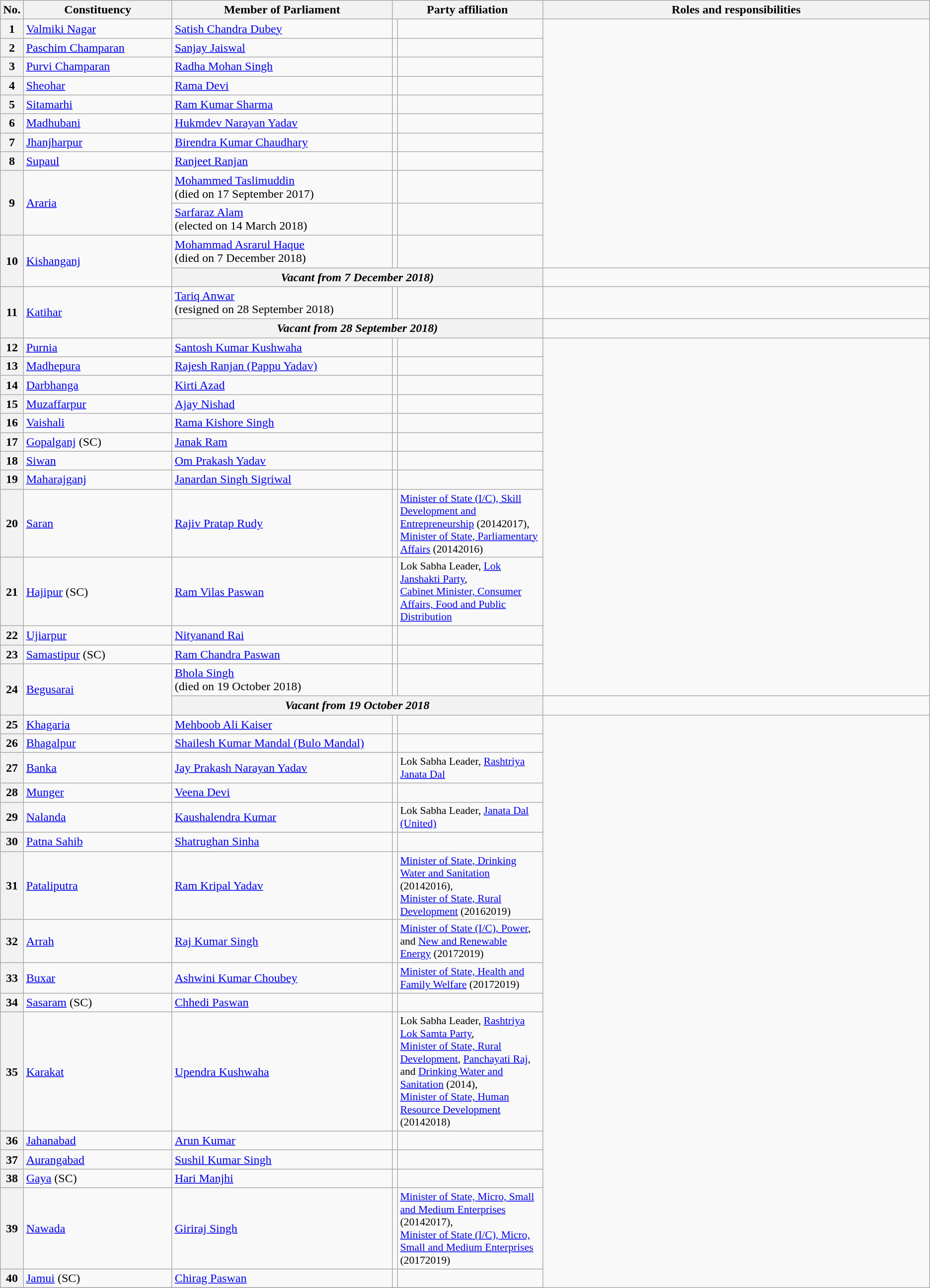<table class="wikitable">
<tr style="text-align:center;">
<th>No.</th>
<th style="width:12em">Constituency</th>
<th style="width:18em">Member of Parliament</th>
<th colspan="2" style="width:18em">Party affiliation</th>
<th style="width:32em">Roles and responsibilities</th>
</tr>
<tr>
<th>1</th>
<td><a href='#'>Valmiki Nagar</a></td>
<td><a href='#'>Satish Chandra Dubey</a></td>
<td></td>
<td></td>
</tr>
<tr>
<th>2</th>
<td><a href='#'>Paschim Champaran</a></td>
<td><a href='#'>Sanjay Jaiswal</a></td>
<td></td>
<td></td>
</tr>
<tr>
<th>3</th>
<td><a href='#'>Purvi Champaran</a></td>
<td><a href='#'>Radha Mohan Singh</a></td>
<td></td>
<td></td>
</tr>
<tr>
<th>4</th>
<td><a href='#'>Sheohar</a></td>
<td><a href='#'>Rama Devi</a></td>
<td></td>
<td></td>
</tr>
<tr>
<th>5</th>
<td><a href='#'>Sitamarhi</a></td>
<td><a href='#'>Ram Kumar Sharma</a></td>
<td></td>
<td></td>
</tr>
<tr>
<th>6</th>
<td><a href='#'>Madhubani</a></td>
<td><a href='#'>Hukmdev Narayan Yadav</a></td>
<td></td>
<td></td>
</tr>
<tr>
<th>7</th>
<td><a href='#'>Jhanjharpur</a></td>
<td><a href='#'>Birendra Kumar Chaudhary</a></td>
<td></td>
<td></td>
</tr>
<tr>
<th>8</th>
<td><a href='#'>Supaul</a></td>
<td><a href='#'>Ranjeet Ranjan</a></td>
<td></td>
<td></td>
</tr>
<tr>
<th rowspan="2">9</th>
<td rowspan="2"><a href='#'>Araria</a></td>
<td><a href='#'>Mohammed Taslimuddin</a><br>(died on 17 September 2017)</td>
<td></td>
<td></td>
</tr>
<tr>
<td><a href='#'>Sarfaraz Alam</a><br>(elected on 14 March 2018)</td>
<td></td>
<td></td>
</tr>
<tr>
<th rowspan="2">10</th>
<td rowspan="2"><a href='#'>Kishanganj</a></td>
<td><a href='#'>Mohammad Asrarul Haque</a><br>(died on 7 December 2018)</td>
<td></td>
<td></td>
</tr>
<tr>
<th colspan="3"><em>Vacant from 7 December 2018)</em></th>
<td></td>
</tr>
<tr>
<th rowspan="2">11</th>
<td rowspan="2"><a href='#'>Katihar</a></td>
<td><a href='#'>Tariq Anwar</a><br>(resigned on 28 September 2018)</td>
<td></td>
<td></td>
</tr>
<tr>
<th colspan="3"><em>Vacant from 28 September 2018)</em></th>
<td></td>
</tr>
<tr>
<th>12</th>
<td><a href='#'>Purnia</a></td>
<td><a href='#'>Santosh Kumar Kushwaha</a></td>
<td></td>
<td></td>
</tr>
<tr>
<th>13</th>
<td><a href='#'>Madhepura</a></td>
<td><a href='#'>Rajesh Ranjan (Pappu Yadav)</a></td>
<td></td>
<td></td>
</tr>
<tr>
<th>14</th>
<td><a href='#'>Darbhanga</a></td>
<td><a href='#'>Kirti Azad</a></td>
<td></td>
<td></td>
</tr>
<tr>
<th>15</th>
<td><a href='#'>Muzaffarpur</a></td>
<td><a href='#'>Ajay Nishad</a></td>
<td></td>
<td></td>
</tr>
<tr>
<th>16</th>
<td><a href='#'>Vaishali</a></td>
<td><a href='#'>Rama Kishore Singh</a></td>
<td></td>
<td></td>
</tr>
<tr>
<th>17</th>
<td><a href='#'>Gopalganj</a> (SC)</td>
<td><a href='#'>Janak Ram</a></td>
<td></td>
<td></td>
</tr>
<tr>
<th>18</th>
<td><a href='#'>Siwan</a></td>
<td><a href='#'>Om Prakash Yadav</a></td>
<td></td>
<td></td>
</tr>
<tr>
<th>19</th>
<td><a href='#'>Maharajganj</a></td>
<td><a href='#'>Janardan Singh Sigriwal</a></td>
<td></td>
<td></td>
</tr>
<tr>
<th>20</th>
<td><a href='#'>Saran</a></td>
<td><a href='#'>Rajiv Pratap Rudy</a></td>
<td></td>
<td style="font-size:90%"><a href='#'>Minister of State (I/C), Skill Development and Entrepreneurship</a> (20142017),<br><a href='#'>Minister of State, Parliamentary Affairs</a> (20142016)</td>
</tr>
<tr>
<th>21</th>
<td><a href='#'>Hajipur</a> (SC)</td>
<td><a href='#'>Ram Vilas Paswan</a></td>
<td></td>
<td style="font-size:90%">Lok Sabha Leader, <a href='#'>Lok Janshakti Party</a>,<br><a href='#'>Cabinet Minister, Consumer Affairs, Food and Public Distribution</a></td>
</tr>
<tr>
<th>22</th>
<td><a href='#'>Ujiarpur</a></td>
<td><a href='#'>Nityanand Rai</a></td>
<td></td>
<td></td>
</tr>
<tr>
<th>23</th>
<td><a href='#'>Samastipur</a> (SC)</td>
<td><a href='#'>Ram Chandra Paswan</a></td>
<td></td>
<td></td>
</tr>
<tr>
<th rowspan="2">24</th>
<td rowspan="2"><a href='#'>Begusarai</a></td>
<td><a href='#'>Bhola Singh</a><br>(died on 19 October 2018)</td>
<td></td>
<td></td>
</tr>
<tr>
<th colspan="3"><em>Vacant from 19 October 2018</em></th>
<td></td>
</tr>
<tr>
<th>25</th>
<td><a href='#'>Khagaria</a></td>
<td><a href='#'>Mehboob Ali Kaiser</a></td>
<td></td>
<td></td>
</tr>
<tr>
<th>26</th>
<td><a href='#'>Bhagalpur</a></td>
<td><a href='#'>Shailesh Kumar Mandal (Bulo Mandal)</a></td>
<td></td>
<td></td>
</tr>
<tr>
<th>27</th>
<td><a href='#'>Banka</a></td>
<td><a href='#'>Jay Prakash Narayan Yadav</a></td>
<td></td>
<td style="font-size:90%">Lok Sabha Leader, <a href='#'>Rashtriya Janata Dal</a></td>
</tr>
<tr>
<th>28</th>
<td><a href='#'>Munger</a></td>
<td><a href='#'>Veena Devi</a></td>
<td></td>
<td></td>
</tr>
<tr>
<th>29</th>
<td><a href='#'>Nalanda</a></td>
<td><a href='#'>Kaushalendra Kumar</a></td>
<td></td>
<td style="font-size:90%">Lok Sabha Leader, <a href='#'>Janata Dal (United)</a></td>
</tr>
<tr>
<th>30</th>
<td><a href='#'>Patna Sahib</a></td>
<td><a href='#'>Shatrughan Sinha</a></td>
<td></td>
<td></td>
</tr>
<tr>
<th>31</th>
<td><a href='#'>Pataliputra</a></td>
<td><a href='#'>Ram Kripal Yadav</a></td>
<td></td>
<td style="font-size:90%"><a href='#'>Minister of State, Drinking Water and Sanitation</a> (20142016),<br><a href='#'>Minister of State, Rural Development</a> (20162019)</td>
</tr>
<tr>
<th>32</th>
<td><a href='#'>Arrah</a></td>
<td><a href='#'>Raj Kumar Singh</a></td>
<td></td>
<td style="font-size:90%"><a href='#'>Minister of State (I/C), Power</a>, and <a href='#'>New and Renewable Energy</a> (20172019)</td>
</tr>
<tr>
<th>33</th>
<td><a href='#'>Buxar</a></td>
<td><a href='#'>Ashwini Kumar Choubey</a></td>
<td></td>
<td style="font-size:90%"><a href='#'>Minister of State, Health and Family Welfare</a> (20172019)</td>
</tr>
<tr>
<th>34</th>
<td><a href='#'>Sasaram</a> (SC)</td>
<td><a href='#'>Chhedi Paswan</a></td>
<td></td>
<td></td>
</tr>
<tr>
<th>35</th>
<td><a href='#'>Karakat</a></td>
<td><a href='#'>Upendra Kushwaha</a></td>
<td></td>
<td style="font-size:90%">Lok Sabha Leader, <a href='#'>Rashtriya Lok Samta Party</a>,<br><a href='#'>Minister of State, Rural Development</a>, <a href='#'>Panchayati Raj</a>, and <a href='#'>Drinking Water and Sanitation</a> (2014),<br><a href='#'>Minister of State, Human Resource Development</a> (20142018)</td>
</tr>
<tr>
<th>36</th>
<td><a href='#'>Jahanabad</a></td>
<td><a href='#'>Arun Kumar</a></td>
<td></td>
<td></td>
</tr>
<tr>
<th>37</th>
<td><a href='#'>Aurangabad</a></td>
<td><a href='#'>Sushil Kumar Singh</a></td>
<td></td>
<td></td>
</tr>
<tr>
<th>38</th>
<td><a href='#'>Gaya</a> (SC)</td>
<td><a href='#'>Hari Manjhi</a></td>
<td></td>
<td></td>
</tr>
<tr>
<th>39</th>
<td><a href='#'>Nawada</a></td>
<td><a href='#'>Giriraj Singh</a></td>
<td></td>
<td style="font-size:90%"><a href='#'>Minister of State, Micro, Small and Medium Enterprises</a> (20142017),<br><a href='#'>Minister of State (I/C), Micro, Small and Medium Enterprises</a> (20172019)</td>
</tr>
<tr>
<th>40</th>
<td><a href='#'>Jamui</a> (SC)</td>
<td><a href='#'>Chirag Paswan</a></td>
<td></td>
<td></td>
</tr>
<tr>
</tr>
</table>
